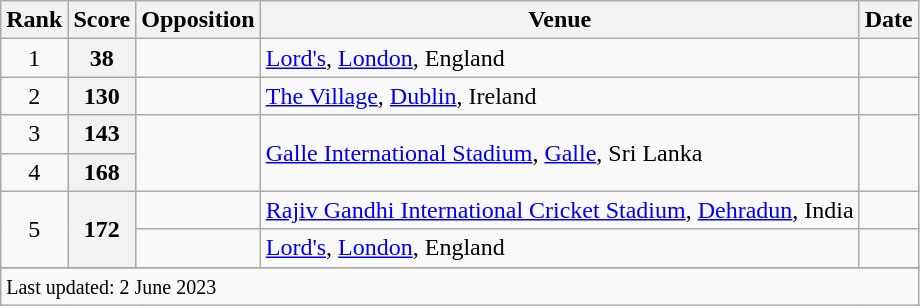<table class="wikitable plainrowheaders sortable">
<tr>
<th scope=col>Rank</th>
<th scope=col>Score</th>
<th scope=col>Opposition</th>
<th scope=col>Venue</th>
<th scope=col>Date</th>
</tr>
<tr>
<td align=center>1</td>
<th scope=row style=text-align:center;>38</th>
<td></td>
<td><a href='#'>Lord's</a>, <a href='#'>London</a>, England</td>
<td></td>
</tr>
<tr>
<td align=center>2</td>
<th scope=row style=text-align:center;>130</th>
<td></td>
<td><a href='#'>The Village</a>, <a href='#'>Dublin</a>, Ireland</td>
<td></td>
</tr>
<tr>
<td align=center>3</td>
<th scope=row style=text-align:center;>143</th>
<td rowspan=2></td>
<td rowspan=2><a href='#'>Galle International Stadium</a>, <a href='#'>Galle</a>, Sri Lanka</td>
<td rowspan=2></td>
</tr>
<tr>
<td align=center>4</td>
<th scope=row style=text-align:center;>168</th>
</tr>
<tr>
<td align=center rowspan=2>5</td>
<th scope=row style=text-align:center; rowspan=2>172</th>
<td></td>
<td><a href='#'>Rajiv Gandhi International Cricket Stadium</a>, <a href='#'>Dehradun</a>, India</td>
<td></td>
</tr>
<tr>
<td></td>
<td><a href='#'>Lord's</a>, <a href='#'>London</a>, England</td>
<td></td>
</tr>
<tr>
</tr>
<tr class=sortbottom>
<td colspan=5><small>Last updated: 2 June 2023</small></td>
</tr>
</table>
